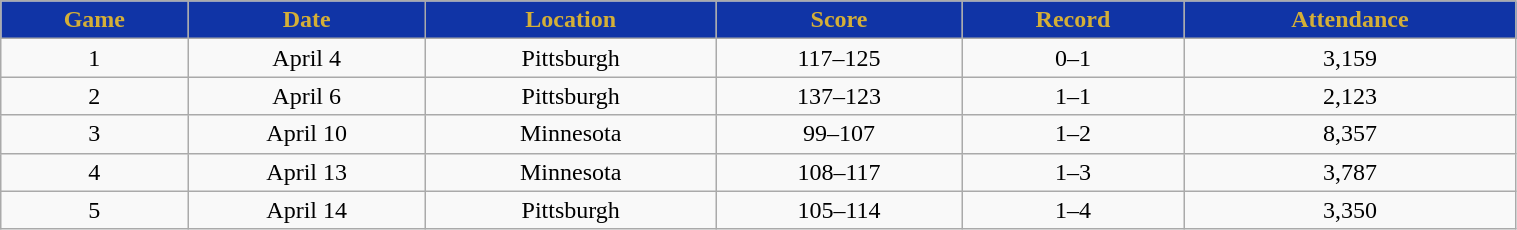<table class="wikitable" style="width:80%;">
<tr style="text-align:center; background:#1034A6; color:#D4AF37;">
<td><strong>Game</strong></td>
<td><strong>Date</strong></td>
<td><strong>Location</strong></td>
<td><strong>Score</strong></td>
<td><strong>Record</strong></td>
<td><strong>Attendance</strong></td>
</tr>
<tr style="text-align:center;" bgcolor="">
<td>1</td>
<td>April 4</td>
<td>Pittsburgh</td>
<td>117–125</td>
<td>0–1</td>
<td>3,159</td>
</tr>
<tr style="text-align:center;" bgcolor="">
<td>2</td>
<td>April 6</td>
<td>Pittsburgh</td>
<td>137–123</td>
<td>1–1</td>
<td>2,123</td>
</tr>
<tr style="text-align:center;" bgcolor="">
<td>3</td>
<td>April 10</td>
<td>Minnesota</td>
<td>99–107</td>
<td>1–2</td>
<td>8,357</td>
</tr>
<tr style="text-align:center;" bgcolor="">
<td>4</td>
<td>April 13</td>
<td>Minnesota</td>
<td>108–117</td>
<td>1–3</td>
<td>3,787</td>
</tr>
<tr style="text-align:center;" bgcolor="">
<td>5</td>
<td>April 14</td>
<td>Pittsburgh</td>
<td>105–114</td>
<td>1–4</td>
<td>3,350</td>
</tr>
</table>
